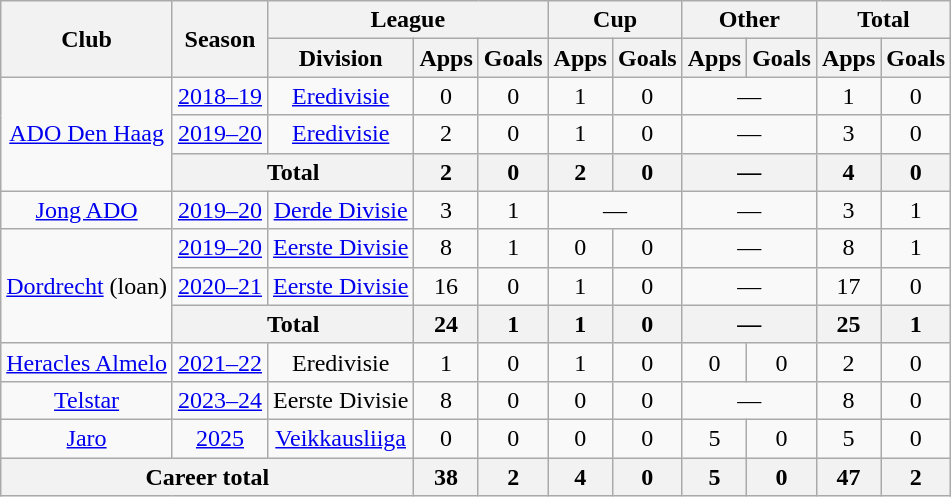<table class="wikitable" style="text-align:center">
<tr>
<th rowspan="2">Club</th>
<th rowspan="2">Season</th>
<th colspan="3">League</th>
<th colspan="2">Cup</th>
<th colspan="2">Other</th>
<th colspan="2">Total</th>
</tr>
<tr>
<th>Division</th>
<th>Apps</th>
<th>Goals</th>
<th>Apps</th>
<th>Goals</th>
<th>Apps</th>
<th>Goals</th>
<th>Apps</th>
<th>Goals</th>
</tr>
<tr>
<td rowspan="3"><a href='#'>ADO Den Haag</a></td>
<td><a href='#'>2018–19</a></td>
<td><a href='#'>Eredivisie</a></td>
<td>0</td>
<td>0</td>
<td>1</td>
<td>0</td>
<td colspan="2">—</td>
<td>1</td>
<td>0</td>
</tr>
<tr>
<td><a href='#'>2019–20</a></td>
<td><a href='#'>Eredivisie</a></td>
<td>2</td>
<td>0</td>
<td>1</td>
<td>0</td>
<td colspan="2">—</td>
<td>3</td>
<td>0</td>
</tr>
<tr>
<th colspan="2">Total</th>
<th>2</th>
<th>0</th>
<th>2</th>
<th>0</th>
<th colspan="2">—</th>
<th>4</th>
<th>0</th>
</tr>
<tr>
<td><a href='#'>Jong ADO</a></td>
<td><a href='#'>2019–20</a></td>
<td><a href='#'>Derde Divisie</a></td>
<td>3</td>
<td>1</td>
<td colspan="2">—</td>
<td colspan="2">—</td>
<td>3</td>
<td>1</td>
</tr>
<tr>
<td rowspan="3"><a href='#'>Dordrecht</a> (loan)</td>
<td><a href='#'>2019–20</a></td>
<td><a href='#'>Eerste Divisie</a></td>
<td>8</td>
<td>1</td>
<td>0</td>
<td>0</td>
<td colspan="2">—</td>
<td>8</td>
<td>1</td>
</tr>
<tr>
<td><a href='#'>2020–21</a></td>
<td><a href='#'>Eerste Divisie</a></td>
<td>16</td>
<td>0</td>
<td>1</td>
<td>0</td>
<td colspan="2">—</td>
<td>17</td>
<td>0</td>
</tr>
<tr>
<th colspan="2">Total</th>
<th>24</th>
<th>1</th>
<th>1</th>
<th>0</th>
<th colspan="2">—</th>
<th>25</th>
<th>1</th>
</tr>
<tr>
<td><a href='#'>Heracles Almelo</a></td>
<td><a href='#'>2021–22</a></td>
<td>Eredivisie</td>
<td>1</td>
<td>0</td>
<td>1</td>
<td>0</td>
<td>0</td>
<td>0</td>
<td>2</td>
<td>0</td>
</tr>
<tr>
<td><a href='#'>Telstar</a></td>
<td><a href='#'>2023–24</a></td>
<td>Eerste Divisie</td>
<td>8</td>
<td>0</td>
<td>0</td>
<td>0</td>
<td colspan="2">—</td>
<td>8</td>
<td>0</td>
</tr>
<tr>
<td><a href='#'>Jaro</a></td>
<td><a href='#'>2025</a></td>
<td><a href='#'>Veikkausliiga</a></td>
<td>0</td>
<td>0</td>
<td>0</td>
<td>0</td>
<td>5</td>
<td>0</td>
<td>5</td>
<td>0</td>
</tr>
<tr>
<th colspan="3">Career total</th>
<th>38</th>
<th>2</th>
<th>4</th>
<th>0</th>
<th>5</th>
<th>0</th>
<th>47</th>
<th>2</th>
</tr>
</table>
